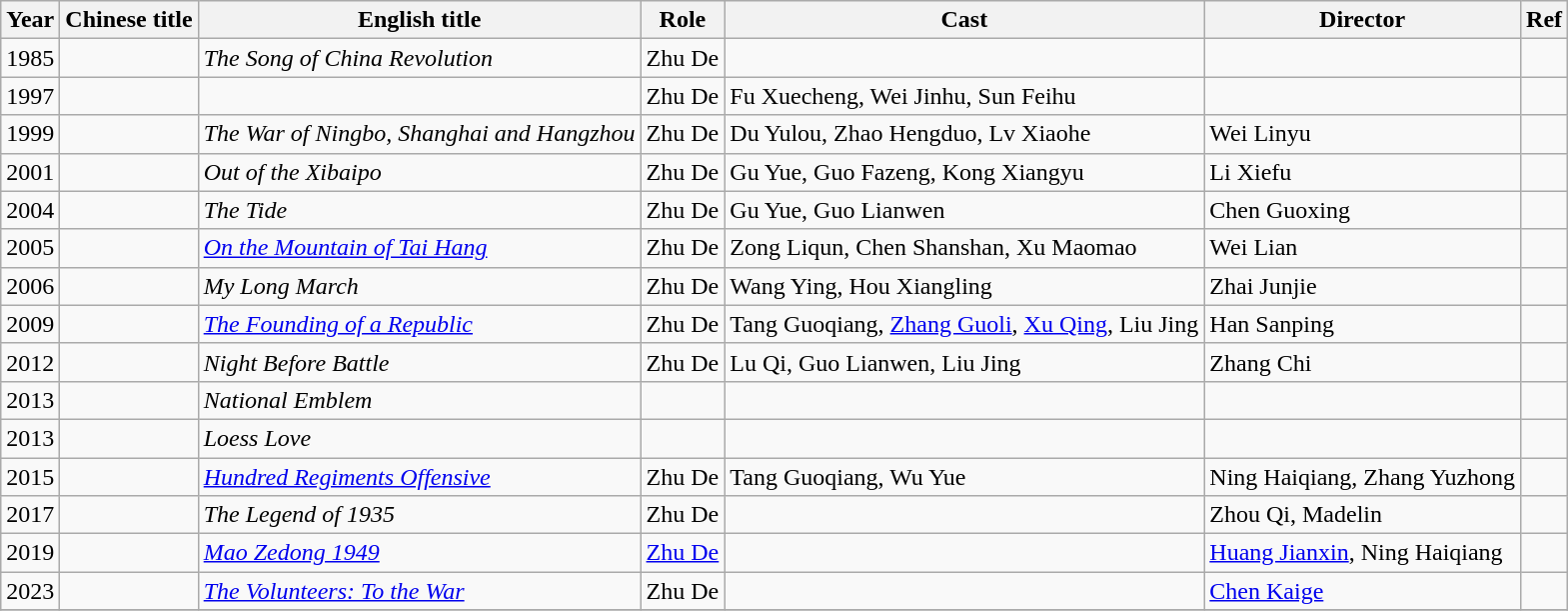<table class="wikitable">
<tr>
<th>Year</th>
<th>Chinese title</th>
<th>English title</th>
<th>Role</th>
<th>Cast</th>
<th>Director</th>
<th>Ref</th>
</tr>
<tr>
<td>1985</td>
<td></td>
<td><em>The Song of China Revolution</em></td>
<td>Zhu De</td>
<td></td>
<td></td>
<td></td>
</tr>
<tr>
<td>1997</td>
<td></td>
<td></td>
<td>Zhu De</td>
<td>Fu Xuecheng, Wei Jinhu, Sun Feihu</td>
<td></td>
<td></td>
</tr>
<tr>
<td>1999</td>
<td></td>
<td><em>The War of Ningbo, Shanghai and Hangzhou</em></td>
<td>Zhu De</td>
<td>Du Yulou, Zhao Hengduo, Lv Xiaohe</td>
<td>Wei Linyu</td>
<td></td>
</tr>
<tr>
<td>2001</td>
<td></td>
<td><em>Out of the Xibaipo</em></td>
<td>Zhu De</td>
<td>Gu Yue, Guo Fazeng, Kong Xiangyu</td>
<td>Li Xiefu</td>
<td></td>
</tr>
<tr>
<td>2004</td>
<td></td>
<td><em>The Tide</em></td>
<td>Zhu De</td>
<td>Gu Yue, Guo Lianwen</td>
<td>Chen Guoxing</td>
<td></td>
</tr>
<tr>
<td>2005</td>
<td></td>
<td><em><a href='#'>On the Mountain of Tai Hang</a></em></td>
<td>Zhu De</td>
<td>Zong Liqun, Chen Shanshan, Xu Maomao</td>
<td>Wei Lian</td>
<td></td>
</tr>
<tr>
<td>2006</td>
<td></td>
<td><em>My Long March</em></td>
<td>Zhu De</td>
<td>Wang Ying, Hou Xiangling</td>
<td>Zhai Junjie</td>
<td></td>
</tr>
<tr>
<td>2009</td>
<td></td>
<td><em><a href='#'>The Founding of a Republic</a></em></td>
<td>Zhu De</td>
<td>Tang Guoqiang, <a href='#'>Zhang Guoli</a>, <a href='#'>Xu Qing</a>, Liu Jing</td>
<td>Han Sanping</td>
<td></td>
</tr>
<tr>
<td>2012</td>
<td></td>
<td><em>Night Before Battle</em></td>
<td>Zhu De</td>
<td>Lu Qi, Guo Lianwen, Liu Jing</td>
<td>Zhang Chi</td>
<td></td>
</tr>
<tr>
<td>2013</td>
<td></td>
<td><em>National Emblem</em></td>
<td></td>
<td></td>
<td></td>
<td></td>
</tr>
<tr>
<td>2013</td>
<td></td>
<td><em>Loess Love</em></td>
<td></td>
<td></td>
<td></td>
<td></td>
</tr>
<tr>
<td>2015</td>
<td></td>
<td><em><a href='#'>Hundred Regiments Offensive</a></em></td>
<td>Zhu De</td>
<td>Tang Guoqiang, Wu Yue</td>
<td>Ning Haiqiang, Zhang Yuzhong</td>
<td></td>
</tr>
<tr>
<td>2017</td>
<td></td>
<td><em>The Legend of 1935</em></td>
<td>Zhu De</td>
<td></td>
<td>Zhou Qi, Madelin</td>
<td></td>
</tr>
<tr>
<td>2019</td>
<td></td>
<td><em><a href='#'>Mao Zedong 1949</a></em></td>
<td><a href='#'>Zhu De</a></td>
<td></td>
<td><a href='#'>Huang Jianxin</a>, Ning Haiqiang</td>
<td></td>
</tr>
<tr>
<td>2023</td>
<td></td>
<td><em><a href='#'>The Volunteers: To the War</a></em></td>
<td>Zhu De</td>
<td></td>
<td><a href='#'>Chen Kaige</a></td>
<td></td>
</tr>
<tr>
</tr>
</table>
